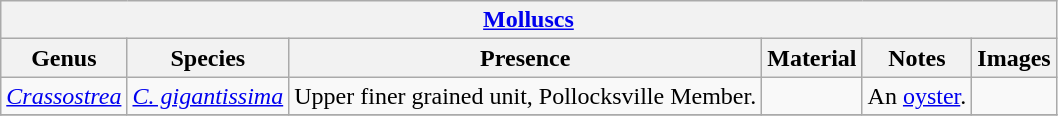<table class="wikitable" align="center">
<tr>
<th colspan="6" align="center"><strong><a href='#'>Molluscs</a></strong></th>
</tr>
<tr>
<th>Genus</th>
<th>Species</th>
<th>Presence</th>
<th><strong>Material</strong></th>
<th>Notes</th>
<th>Images</th>
</tr>
<tr>
<td><em><a href='#'>Crassostrea</a></em></td>
<td><a href='#'><em>C. gigantissima</em></a></td>
<td>Upper finer grained unit, Pollocksville Member.</td>
<td></td>
<td>An <a href='#'>oyster</a>.</td>
<td></td>
</tr>
<tr>
</tr>
</table>
